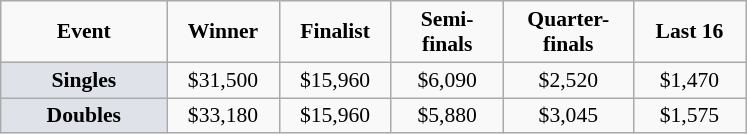<table class="wikitable" style="font-size:90%; text-align:center">
<tr>
<td width="104px"><strong>Event</strong></td>
<td width="68px"><strong>Winner</strong></td>
<td width="68px"><strong>Finalist</strong></td>
<td width="68px"><strong>Semi-finals</strong></td>
<td width="80px"><strong>Quarter-finals</strong></td>
<td width="68px"><strong>Last 16</strong></td>
</tr>
<tr>
<td bgcolor="#dfe2e9"><strong>Singles</strong></td>
<td>$31,500</td>
<td>$15,960</td>
<td>$6,090</td>
<td>$2,520</td>
<td>$1,470</td>
</tr>
<tr>
<td bgcolor="#dfe2e9"><strong>Doubles</strong></td>
<td>$33,180</td>
<td>$15,960</td>
<td>$5,880</td>
<td>$3,045</td>
<td>$1,575</td>
</tr>
</table>
